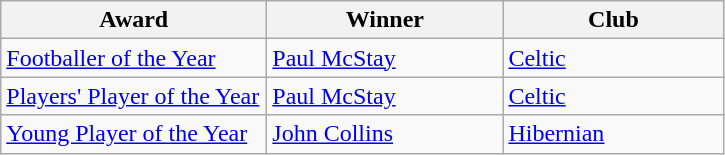<table class="wikitable">
<tr>
<th width=170>Award</th>
<th width=150>Winner</th>
<th width=140>Club</th>
</tr>
<tr>
<td><a href='#'>Footballer of the Year</a></td>
<td> <a href='#'>Paul McStay</a></td>
<td><a href='#'>Celtic</a></td>
</tr>
<tr>
<td><a href='#'>Players' Player of the Year</a></td>
<td> <a href='#'>Paul McStay</a></td>
<td><a href='#'>Celtic</a></td>
</tr>
<tr>
<td><a href='#'>Young Player of the Year</a></td>
<td> <a href='#'>John Collins</a></td>
<td><a href='#'>Hibernian</a></td>
</tr>
</table>
